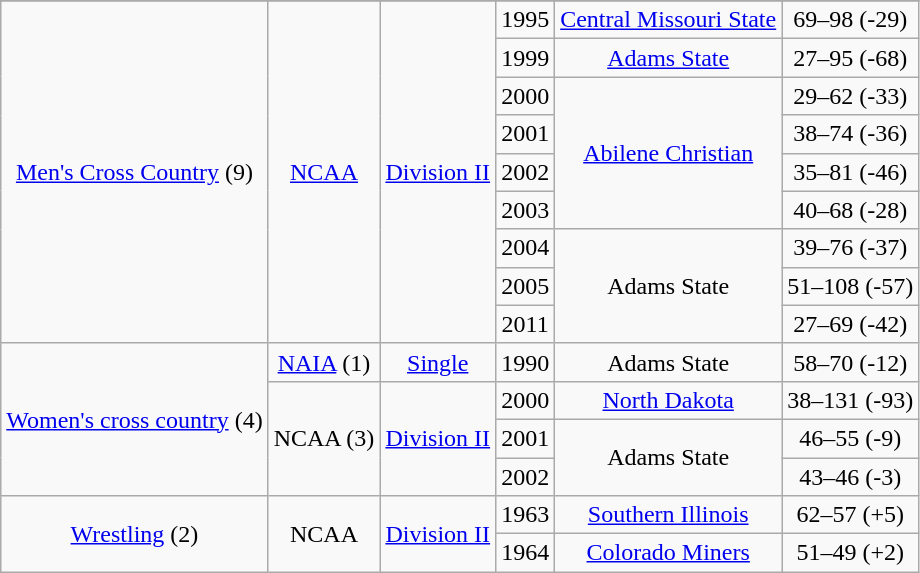<table class="wikitable">
<tr>
</tr>
<tr align="center">
<td rowspan="9"><a href='#'>Men's Cross Country</a> (9)</td>
<td rowspan="9"><a href='#'>NCAA</a></td>
<td rowspan="9"><a href='#'>Division II</a></td>
<td>1995</td>
<td><a href='#'>Central Missouri State</a></td>
<td>69–98 (-29)</td>
</tr>
<tr align="center">
<td>1999</td>
<td><a href='#'>Adams State</a></td>
<td>27–95 (-68)</td>
</tr>
<tr align="center">
<td>2000</td>
<td rowspan="4"><a href='#'>Abilene Christian</a></td>
<td>29–62 (-33)</td>
</tr>
<tr align="center">
<td>2001</td>
<td>38–74 (-36)</td>
</tr>
<tr align="center">
<td>2002</td>
<td>35–81 (-46)</td>
</tr>
<tr align="center">
<td>2003</td>
<td>40–68 (-28)</td>
</tr>
<tr align="center">
<td>2004</td>
<td rowspan="3">Adams State</td>
<td>39–76 (-37)</td>
</tr>
<tr align="center">
<td>2005</td>
<td>51–108 (-57)</td>
</tr>
<tr align="center">
<td>2011</td>
<td>27–69 (-42)</td>
</tr>
<tr align="center">
<td rowspan="4"><a href='#'>Women's cross country</a> (4)</td>
<td rowspan="1"><a href='#'>NAIA</a> (1)</td>
<td rowspan="1"><a href='#'>Single</a></td>
<td>1990</td>
<td>Adams State</td>
<td>58–70 (-12)</td>
</tr>
<tr align="center">
<td rowspan="3">NCAA (3)</td>
<td rowspan="3"><a href='#'>Division II</a></td>
<td>2000</td>
<td><a href='#'>North Dakota</a></td>
<td>38–131 (-93)</td>
</tr>
<tr align="center">
<td>2001</td>
<td rowspan="2">Adams State</td>
<td>46–55 (-9)</td>
</tr>
<tr align="center">
<td>2002</td>
<td>43–46 (-3)</td>
</tr>
<tr align="center">
<td rowspan="2"><a href='#'>Wrestling</a> (2)</td>
<td rowspan="2">NCAA</td>
<td rowspan="2"><a href='#'>Division II</a></td>
<td>1963</td>
<td><a href='#'>Southern Illinois</a></td>
<td>62–57 (+5)</td>
</tr>
<tr align="center">
<td>1964</td>
<td><a href='#'>Colorado Miners</a></td>
<td>51–49 (+2)</td>
</tr>
</table>
